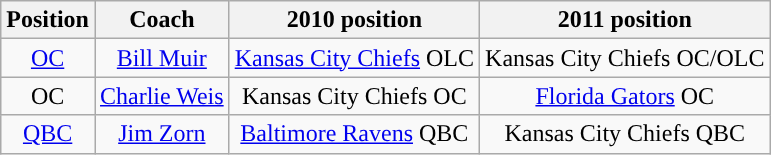<table class="wikitable sortable" style="text-align:center">
<tr>
<th>Position</th>
<th>Coach</th>
<th>2010 position</th>
<th>2011 position</th>
</tr>
<tr>
<td><a href='#'>OC</a></td>
<td><a href='#'>Bill Muir</a></td>
<td><a href='#'>Kansas City Chiefs</a> OLC</td>
<td>Kansas City Chiefs OC/OLC</td>
</tr>
<tr>
<td>OC</td>
<td><a href='#'>Charlie Weis</a></td>
<td>Kansas City Chiefs OC</td>
<td><a href='#'>Florida Gators</a> OC</td>
</tr>
<tr>
<td><a href='#'>QBC</a></td>
<td><a href='#'>Jim Zorn</a></td>
<td><a href='#'>Baltimore Ravens</a> QBC</td>
<td>Kansas City Chiefs QBC</td>
</tr>
</table>
